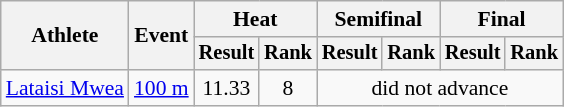<table class="wikitable" style="font-size:90%; text-align:center">
<tr>
<th rowspan=2>Athlete</th>
<th rowspan=2>Event</th>
<th colspan=2>Heat</th>
<th colspan=2>Semifinal</th>
<th colspan=2>Final</th>
</tr>
<tr style="font-size:95%">
<th>Result</th>
<th>Rank</th>
<th>Result</th>
<th>Rank</th>
<th>Result</th>
<th>Rank</th>
</tr>
<tr>
<td align=left><a href='#'>Lataisi Mwea</a></td>
<td align=left rowspan=1><a href='#'>100 m</a></td>
<td>11.33</td>
<td>8</td>
<td colspan=4>did not advance</td>
</tr>
</table>
